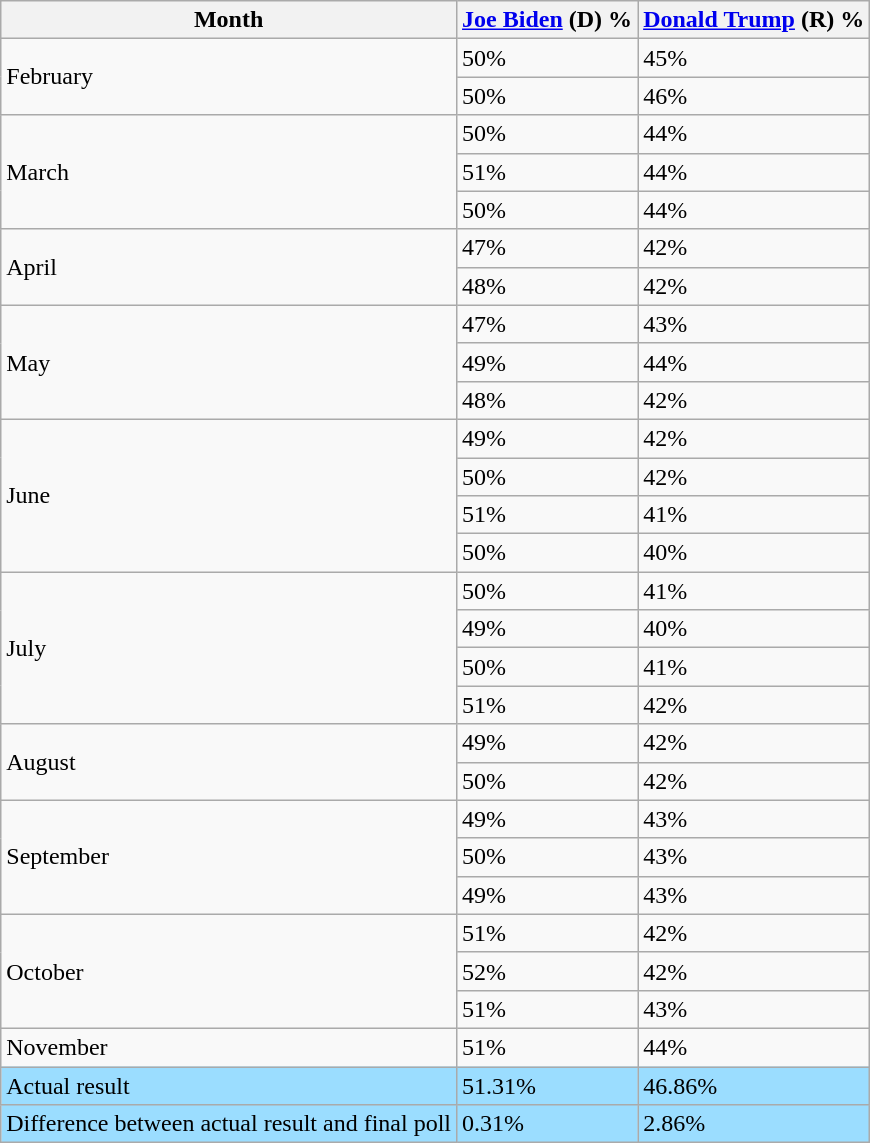<table class="wikitable">
<tr>
<th>Month</th>
<th><a href='#'>Joe Biden</a> (D) %</th>
<th><a href='#'>Donald Trump</a> (R) %</th>
</tr>
<tr>
<td rowspan="2">February</td>
<td>50%</td>
<td>45%</td>
</tr>
<tr>
<td>50%</td>
<td>46%</td>
</tr>
<tr>
<td rowspan="3">March</td>
<td>50%</td>
<td>44%</td>
</tr>
<tr>
<td>51%</td>
<td>44%</td>
</tr>
<tr>
<td>50%</td>
<td>44%</td>
</tr>
<tr>
<td rowspan="2">April</td>
<td>47%</td>
<td>42%</td>
</tr>
<tr>
<td>48%</td>
<td>42%</td>
</tr>
<tr>
<td rowspan="3">May</td>
<td>47%</td>
<td>43%</td>
</tr>
<tr>
<td>49%</td>
<td>44%</td>
</tr>
<tr>
<td>48%</td>
<td>42%</td>
</tr>
<tr>
<td rowspan="4">June</td>
<td>49%</td>
<td>42%</td>
</tr>
<tr>
<td>50%</td>
<td>42%</td>
</tr>
<tr>
<td>51%</td>
<td>41%</td>
</tr>
<tr>
<td>50%</td>
<td>40%</td>
</tr>
<tr>
<td rowspan="4">July</td>
<td>50%</td>
<td>41%</td>
</tr>
<tr>
<td>49%</td>
<td>40%</td>
</tr>
<tr>
<td>50%</td>
<td>41%</td>
</tr>
<tr>
<td>51%</td>
<td>42%</td>
</tr>
<tr>
<td rowspan="2">August</td>
<td>49%</td>
<td>42%</td>
</tr>
<tr>
<td>50%</td>
<td>42%</td>
</tr>
<tr>
<td rowspan="3">September</td>
<td>49%</td>
<td>43%</td>
</tr>
<tr>
<td>50%</td>
<td>43%</td>
</tr>
<tr>
<td>49%</td>
<td>43%</td>
</tr>
<tr>
<td rowspan="3">October</td>
<td>51%</td>
<td>42%</td>
</tr>
<tr>
<td>52%</td>
<td>42%</td>
</tr>
<tr>
<td>51%</td>
<td>43%</td>
</tr>
<tr>
<td>November</td>
<td>51%</td>
<td>44%</td>
</tr>
<tr style="background:#9bddff;">
<td>Actual result</td>
<td>51.31%</td>
<td>46.86%</td>
</tr>
<tr style="background:#9bddff;">
<td>Difference between actual result and final poll</td>
<td>0.31%</td>
<td>2.86%</td>
</tr>
</table>
